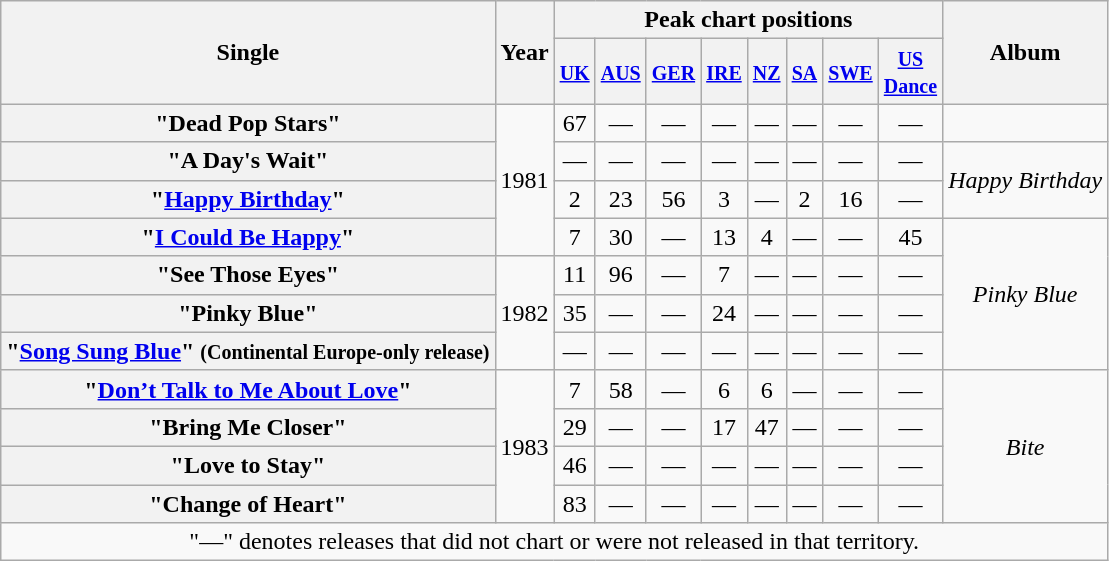<table class="wikitable plainrowheaders" style="text-align:center;">
<tr>
<th rowspan="2">Single</th>
<th rowspan="2">Year</th>
<th colspan="8">Peak chart positions</th>
<th rowspan="2">Album</th>
</tr>
<tr>
<th scope="col"><small><a href='#'>UK</a></small><br></th>
<th scope="col"><small><a href='#'>AUS</a></small><br></th>
<th scope="col"><small><a href='#'>GER</a></small><br></th>
<th scope="col"><small><a href='#'>IRE</a></small><br></th>
<th scope="col"><small><a href='#'>NZ</a></small><br></th>
<th scope="col"><small><a href='#'>SA</a></small><br></th>
<th scope="col"><small><a href='#'>SWE</a></small><br></th>
<th scope="col"><small><a href='#'>US<br>Dance</a></small><br></th>
</tr>
<tr>
<th scope="row">"Dead Pop Stars"</th>
<td rowspan="4">1981</td>
<td>67</td>
<td>—</td>
<td>—</td>
<td>—</td>
<td>—</td>
<td>—</td>
<td>—</td>
<td>—</td>
<td></td>
</tr>
<tr>
<th scope="row">"A Day's Wait"</th>
<td>—</td>
<td>—</td>
<td>—</td>
<td>—</td>
<td>—</td>
<td>—</td>
<td>—</td>
<td>—</td>
<td rowspan="2"><em>Happy Birthday</em></td>
</tr>
<tr>
<th scope="row">"<a href='#'>Happy Birthday</a>"</th>
<td>2</td>
<td>23</td>
<td>56</td>
<td>3</td>
<td>—</td>
<td>2</td>
<td>16</td>
<td>—</td>
</tr>
<tr>
<th scope="row">"<a href='#'>I Could Be Happy</a>"</th>
<td>7</td>
<td>30</td>
<td>—</td>
<td>13</td>
<td>4</td>
<td>—</td>
<td>—</td>
<td>45</td>
<td rowspan="4"><em>Pinky Blue</em></td>
</tr>
<tr>
<th scope="row">"See Those Eyes"</th>
<td rowspan="3">1982</td>
<td>11</td>
<td>96</td>
<td>—</td>
<td>7</td>
<td>—</td>
<td>—</td>
<td>—</td>
<td>—</td>
</tr>
<tr>
<th scope="row">"Pinky Blue"</th>
<td>35</td>
<td>—</td>
<td>—</td>
<td>24</td>
<td>—</td>
<td>—</td>
<td>—</td>
<td>—</td>
</tr>
<tr>
<th scope="row">"<a href='#'>Song Sung Blue</a>" <small>(Continental Europe-only release)</small></th>
<td>—</td>
<td>—</td>
<td>—</td>
<td>—</td>
<td>—</td>
<td>—</td>
<td>—</td>
<td>—</td>
</tr>
<tr>
<th scope="row">"<a href='#'>Don’t Talk to Me About Love</a>"</th>
<td rowspan="4">1983</td>
<td>7</td>
<td>58</td>
<td>—</td>
<td>6</td>
<td>6</td>
<td>—</td>
<td>—</td>
<td>—</td>
<td rowspan="4"><em>Bite</em></td>
</tr>
<tr>
<th scope="row">"Bring Me Closer"</th>
<td>29</td>
<td>—</td>
<td>—</td>
<td>17</td>
<td>47</td>
<td>—</td>
<td>—</td>
<td>—</td>
</tr>
<tr>
<th scope="row">"Love to Stay"</th>
<td>46</td>
<td>—</td>
<td>—</td>
<td>—</td>
<td>—</td>
<td>—</td>
<td>—</td>
<td>—</td>
</tr>
<tr>
<th scope="row">"Change of Heart"</th>
<td>83</td>
<td>—</td>
<td>—</td>
<td>—</td>
<td>—</td>
<td>—</td>
<td>—</td>
<td>—</td>
</tr>
<tr>
<td colspan="11">"—" denotes releases that did not chart or were not released in that territory.</td>
</tr>
</table>
